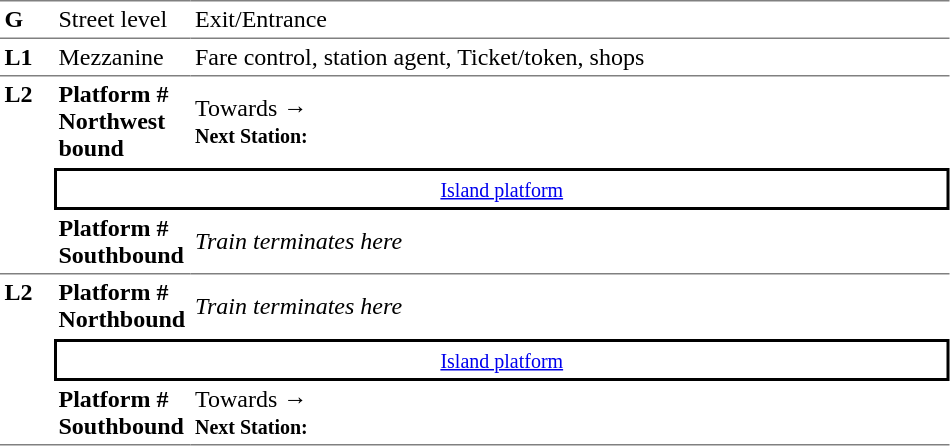<table border="0" cellspacing="0" cellpadding="3">
<tr>
<td width="30" valign="top" style="border-top:solid 1px gray;border-bottom:solid 1px gray;"><strong>G</strong></td>
<td width="85" valign="top" style="border-top:solid 1px gray;border-bottom:solid 1px gray;">Street level</td>
<td width="500" valign="top" style="border-top:solid 1px gray;border-bottom:solid 1px gray;">Exit/Entrance</td>
</tr>
<tr>
<td style="border-bottom:solid 1px gray;"><strong>L1</strong></td>
<td style="border-bottom:solid 1px gray;">Mezzanine</td>
<td style="border-bottom:solid 1px gray;">Fare control, station agent, Ticket/token, shops</td>
</tr>
<tr>
<td rowspan="3" width="30" valign="top" style="border-bottom:solid 1px gray;"><strong>L2</strong></td>
<td width="85" style="border-bottom:solid 1px white;"><span><strong>Platform #</strong><br><strong>Northwest bound</strong></span></td>
<td width="500" style="border-bottom:solid 1px white;">Towards → <br><small><strong>Next Station:</strong> </small></td>
</tr>
<tr>
<td colspan="2" style="border-top:solid 2px black;border-right:solid 2px black;border-left:solid 2px black;border-bottom:solid 2px black;text-align:center;"><small><a href='#'>Island platform</a></small></td>
</tr>
<tr>
<td width="85" style="border-bottom:solid 1px gray;"><span><strong>Platform #</strong><br><strong>Southbound</strong></span></td>
<td width="500" style="border-bottom:solid 1px gray;"><em>Train terminates here</em></td>
</tr>
<tr>
<td rowspan="3" style="border-bottom:solid 1px gray;" width="30" valign="top"><strong>L2</strong></td>
<td width="85" style="border-bottom:solid 1px white;"><span><strong>Platform #</strong><br><strong>Northbound</strong></span></td>
<td width="500" style="border-bottom:solid 1px white;"><em>Train terminates here</em></td>
</tr>
<tr>
<td colspan="2" style="border-top:solid 2px black;border-right:solid 2px black;border-left:solid 2px black;border-bottom:solid 2px black;text-align:center;"><small><a href='#'>Island platform</a></small></td>
</tr>
<tr>
<td width="85" style="border-bottom:solid 1px gray;"><span><strong>Platform #</strong><br><strong>Southbound</strong></span></td>
<td width="500" style="border-bottom:solid 1px gray;">Towards → <br><small><strong>Next Station:</strong> </small></td>
</tr>
<tr>
</tr>
</table>
